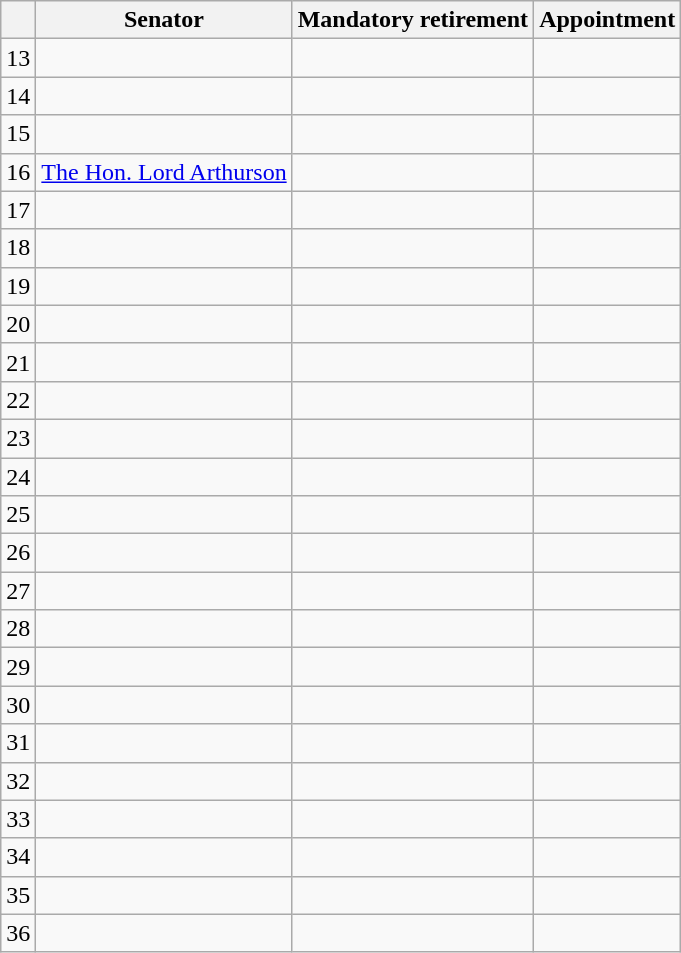<table class="wikitable sortable">
<tr>
<th></th>
<th>Senator</th>
<th>Mandatory retirement</th>
<th>Appointment</th>
</tr>
<tr>
<td>13</td>
<td></td>
<td align=center></td>
<td align="center"></td>
</tr>
<tr>
<td>14</td>
<td></td>
<td align="center"></td>
<td align="center"></td>
</tr>
<tr>
<td>15</td>
<td></td>
<td align="center"></td>
<td align="center"></td>
</tr>
<tr>
<td>16</td>
<td><a href='#'>The Hon. Lord Arthurson</a></td>
<td align="center"></td>
<td align="center"></td>
</tr>
<tr>
<td>17</td>
<td></td>
<td align="center"></td>
<td align="center"></td>
</tr>
<tr>
<td>18</td>
<td></td>
<td align="center"></td>
<td align="center"></td>
</tr>
<tr>
<td>19</td>
<td></td>
<td></td>
<td align="center"></td>
</tr>
<tr>
<td>20</td>
<td></td>
<td align="center"></td>
<td align="center"></td>
</tr>
<tr>
<td>21</td>
<td></td>
<td align="center"></td>
<td align="center"></td>
</tr>
<tr>
<td>22</td>
<td></td>
<td align="center"></td>
<td align="center"></td>
</tr>
<tr>
<td>23</td>
<td></td>
<td></td>
<td align="center"></td>
</tr>
<tr>
<td>24</td>
<td></td>
<td align="center"></td>
<td align="center"></td>
</tr>
<tr>
<td>25</td>
<td></td>
<td align="center"></td>
<td align="center"></td>
</tr>
<tr>
<td>26</td>
<td></td>
<td></td>
<td align="center"></td>
</tr>
<tr>
<td>27</td>
<td></td>
<td></td>
<td align="center"></td>
</tr>
<tr>
<td>28</td>
<td></td>
<td></td>
<td align="center"></td>
</tr>
<tr>
<td>29</td>
<td></td>
<td align="center"></td>
<td align="center"></td>
</tr>
<tr>
<td>30</td>
<td></td>
<td></td>
<td align="center"></td>
</tr>
<tr>
<td>31</td>
<td></td>
<td></td>
<td align="center"></td>
</tr>
<tr>
<td>32</td>
<td></td>
<td></td>
<td align="center"></td>
</tr>
<tr>
<td>33</td>
<td></td>
<td></td>
<td align="center"></td>
</tr>
<tr>
<td>34</td>
<td></td>
<td></td>
<td align="center"></td>
</tr>
<tr>
<td>35</td>
<td></td>
<td></td>
<td align="center"></td>
</tr>
<tr>
<td>36</td>
<td></td>
<td align="center"></td>
<td align="center"></td>
</tr>
</table>
